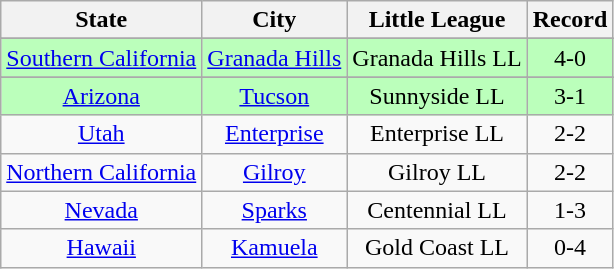<table class="wikitable">
<tr>
<th>State</th>
<th>City</th>
<th>Little League</th>
<th>Record</th>
</tr>
<tr>
</tr>
<tr bgcolor=#bbffbb>
<td align=center> <a href='#'>Southern California</a></td>
<td align=center><a href='#'>Granada Hills</a></td>
<td align=center>Granada Hills LL</td>
<td align=center>4-0</td>
</tr>
<tr>
</tr>
<tr bgcolor=#bbffbb>
<td align=center> <a href='#'>Arizona</a></td>
<td align=center><a href='#'>Tucson</a></td>
<td align=center>Sunnyside LL</td>
<td align=center>3-1</td>
</tr>
<tr>
<td align=center> <a href='#'>Utah</a></td>
<td align=center><a href='#'>Enterprise</a></td>
<td align=center>Enterprise LL</td>
<td align=center>2-2</td>
</tr>
<tr>
<td align=center> <a href='#'>Northern California</a></td>
<td align=center><a href='#'>Gilroy</a></td>
<td align=center>Gilroy LL</td>
<td align=center>2-2</td>
</tr>
<tr>
<td align=center> <a href='#'>Nevada</a></td>
<td align=center><a href='#'>Sparks</a></td>
<td align=center>Centennial LL</td>
<td align=center>1-3</td>
</tr>
<tr>
<td align=center> <a href='#'>Hawaii</a></td>
<td align=center><a href='#'>Kamuela</a></td>
<td align=center>Gold Coast LL</td>
<td align=center>0-4</td>
</tr>
</table>
